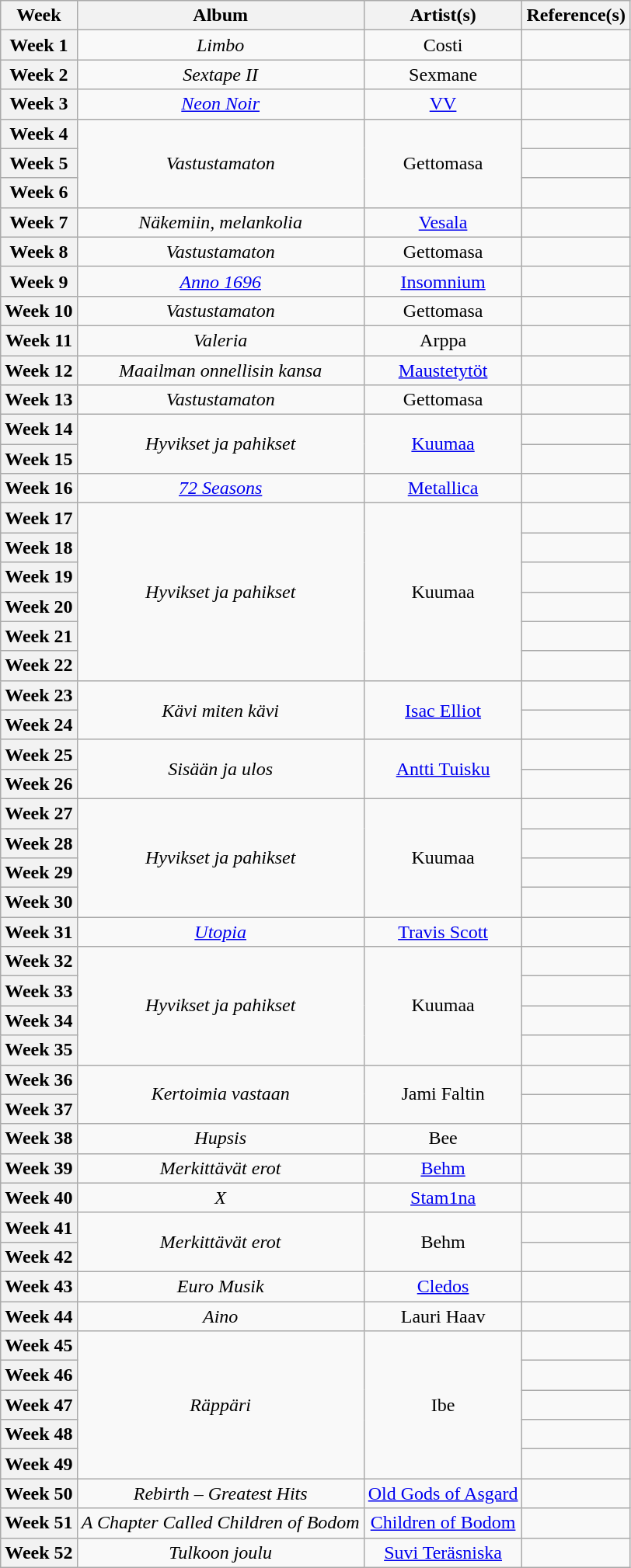<table class="wikitable plainrowheaders" style="text-align:center">
<tr>
<th scope="col">Week</th>
<th scope="col">Album</th>
<th scope="col">Artist(s)</th>
<th scope="col">Reference(s)</th>
</tr>
<tr>
<th scope="row">Week 1</th>
<td><em>Limbo</em></td>
<td>Costi</td>
<td></td>
</tr>
<tr>
<th scope="row">Week 2</th>
<td><em>Sextape II</em></td>
<td>Sexmane</td>
<td></td>
</tr>
<tr>
<th scope="row">Week 3</th>
<td><em><a href='#'>Neon Noir</a></em></td>
<td><a href='#'>VV</a></td>
<td></td>
</tr>
<tr>
<th scope="row">Week 4</th>
<td rowspan="3"><em>Vastustamaton</em></td>
<td rowspan="3">Gettomasa</td>
<td></td>
</tr>
<tr>
<th scope="row">Week 5</th>
<td></td>
</tr>
<tr>
<th scope="row">Week 6</th>
<td></td>
</tr>
<tr>
<th scope="row">Week 7</th>
<td><em>Näkemiin, melankolia</em></td>
<td><a href='#'>Vesala</a></td>
<td></td>
</tr>
<tr>
<th scope="row">Week 8</th>
<td><em>Vastustamaton</em></td>
<td>Gettomasa</td>
<td></td>
</tr>
<tr>
<th scope="row">Week 9</th>
<td><em><a href='#'>Anno 1696</a></em></td>
<td><a href='#'>Insomnium</a></td>
<td></td>
</tr>
<tr>
<th scope="row">Week 10</th>
<td><em>Vastustamaton</em></td>
<td>Gettomasa</td>
<td></td>
</tr>
<tr>
<th scope="row">Week 11</th>
<td><em>Valeria</em></td>
<td>Arppa</td>
<td></td>
</tr>
<tr>
<th scope="row">Week 12</th>
<td><em>Maailman onnellisin kansa</em></td>
<td><a href='#'>Maustetytöt</a></td>
<td></td>
</tr>
<tr>
<th scope="row">Week 13</th>
<td><em>Vastustamaton</em></td>
<td>Gettomasa</td>
<td></td>
</tr>
<tr>
<th scope="row">Week 14</th>
<td rowspan="2"><em>Hyvikset ja pahikset</em></td>
<td rowspan="2"><a href='#'>Kuumaa</a></td>
<td></td>
</tr>
<tr>
<th scope="row">Week 15</th>
<td></td>
</tr>
<tr>
<th scope="row">Week 16</th>
<td><em><a href='#'>72 Seasons</a></em></td>
<td><a href='#'>Metallica</a></td>
<td></td>
</tr>
<tr>
<th scope="row">Week 17</th>
<td rowspan="6"><em>Hyvikset ja pahikset</em></td>
<td rowspan="6">Kuumaa</td>
<td></td>
</tr>
<tr>
<th scope="row">Week 18</th>
<td></td>
</tr>
<tr>
<th scope="row">Week 19</th>
<td></td>
</tr>
<tr>
<th scope="row">Week 20</th>
<td></td>
</tr>
<tr>
<th scope="row">Week 21</th>
<td></td>
</tr>
<tr>
<th scope="row">Week 22</th>
<td></td>
</tr>
<tr>
<th scope="row">Week 23</th>
<td rowspan="2"><em>Kävi miten kävi</em></td>
<td rowspan="2"><a href='#'>Isac Elliot</a></td>
<td></td>
</tr>
<tr>
<th scope="row">Week 24</th>
<td></td>
</tr>
<tr>
<th scope="row">Week 25</th>
<td rowspan="2"><em>Sisään ja ulos</em></td>
<td rowspan="2"><a href='#'>Antti Tuisku</a></td>
<td></td>
</tr>
<tr>
<th scope="row">Week 26</th>
<td></td>
</tr>
<tr>
<th scope="row">Week 27</th>
<td rowspan="4"><em>Hyvikset ja pahikset</em></td>
<td rowspan="4">Kuumaa</td>
<td></td>
</tr>
<tr>
<th scope="row">Week 28</th>
<td></td>
</tr>
<tr>
<th scope="row">Week 29</th>
<td></td>
</tr>
<tr>
<th scope="row">Week 30</th>
<td></td>
</tr>
<tr>
<th scope="row">Week 31</th>
<td><em><a href='#'>Utopia</a></em></td>
<td><a href='#'>Travis Scott</a></td>
<td></td>
</tr>
<tr>
<th scope="row">Week 32</th>
<td rowspan="4"><em>Hyvikset ja pahikset</em></td>
<td rowspan="4">Kuumaa</td>
<td></td>
</tr>
<tr>
<th scope="row">Week 33</th>
<td></td>
</tr>
<tr>
<th scope="row">Week 34</th>
<td></td>
</tr>
<tr>
<th scope="row">Week 35</th>
<td></td>
</tr>
<tr>
<th scope="row">Week 36</th>
<td rowspan="2"><em>Kertoimia vastaan</em></td>
<td rowspan="2">Jami Faltin</td>
<td></td>
</tr>
<tr>
<th scope="row">Week 37</th>
<td></td>
</tr>
<tr>
<th scope="row">Week 38</th>
<td><em>Hupsis</em></td>
<td>Bee</td>
<td></td>
</tr>
<tr>
<th scope="row">Week 39</th>
<td><em>Merkittävät erot</em></td>
<td><a href='#'>Behm</a></td>
<td></td>
</tr>
<tr>
<th scope="row">Week 40</th>
<td><em>X</em></td>
<td><a href='#'>Stam1na</a></td>
<td></td>
</tr>
<tr>
<th scope="row">Week 41</th>
<td rowspan="2"><em>Merkittävät erot</em></td>
<td rowspan="2">Behm</td>
<td></td>
</tr>
<tr>
<th scope="row">Week 42</th>
<td></td>
</tr>
<tr>
<th scope="row">Week 43</th>
<td><em>Euro Musik</em></td>
<td><a href='#'>Cledos</a></td>
<td></td>
</tr>
<tr>
<th scope="row">Week 44</th>
<td><em>Aino</em></td>
<td>Lauri Haav</td>
<td></td>
</tr>
<tr>
<th scope="row">Week 45</th>
<td rowspan="5"><em>Räppäri</em></td>
<td rowspan="5">Ibe</td>
<td></td>
</tr>
<tr>
<th scope="row">Week 46</th>
<td></td>
</tr>
<tr>
<th scope="row">Week 47</th>
<td></td>
</tr>
<tr>
<th scope="row">Week 48</th>
<td></td>
</tr>
<tr>
<th scope="row">Week 49</th>
<td></td>
</tr>
<tr>
<th scope="row">Week 50</th>
<td><em>Rebirth – Greatest Hits</em></td>
<td><a href='#'>Old Gods of Asgard</a></td>
<td></td>
</tr>
<tr>
<th scope="row">Week 51</th>
<td><em>A Chapter Called Children of Bodom</em></td>
<td><a href='#'>Children of Bodom</a></td>
<td></td>
</tr>
<tr>
<th scope="row">Week 52</th>
<td><em>Tulkoon joulu</em></td>
<td><a href='#'>Suvi Teräsniska</a></td>
<td></td>
</tr>
</table>
